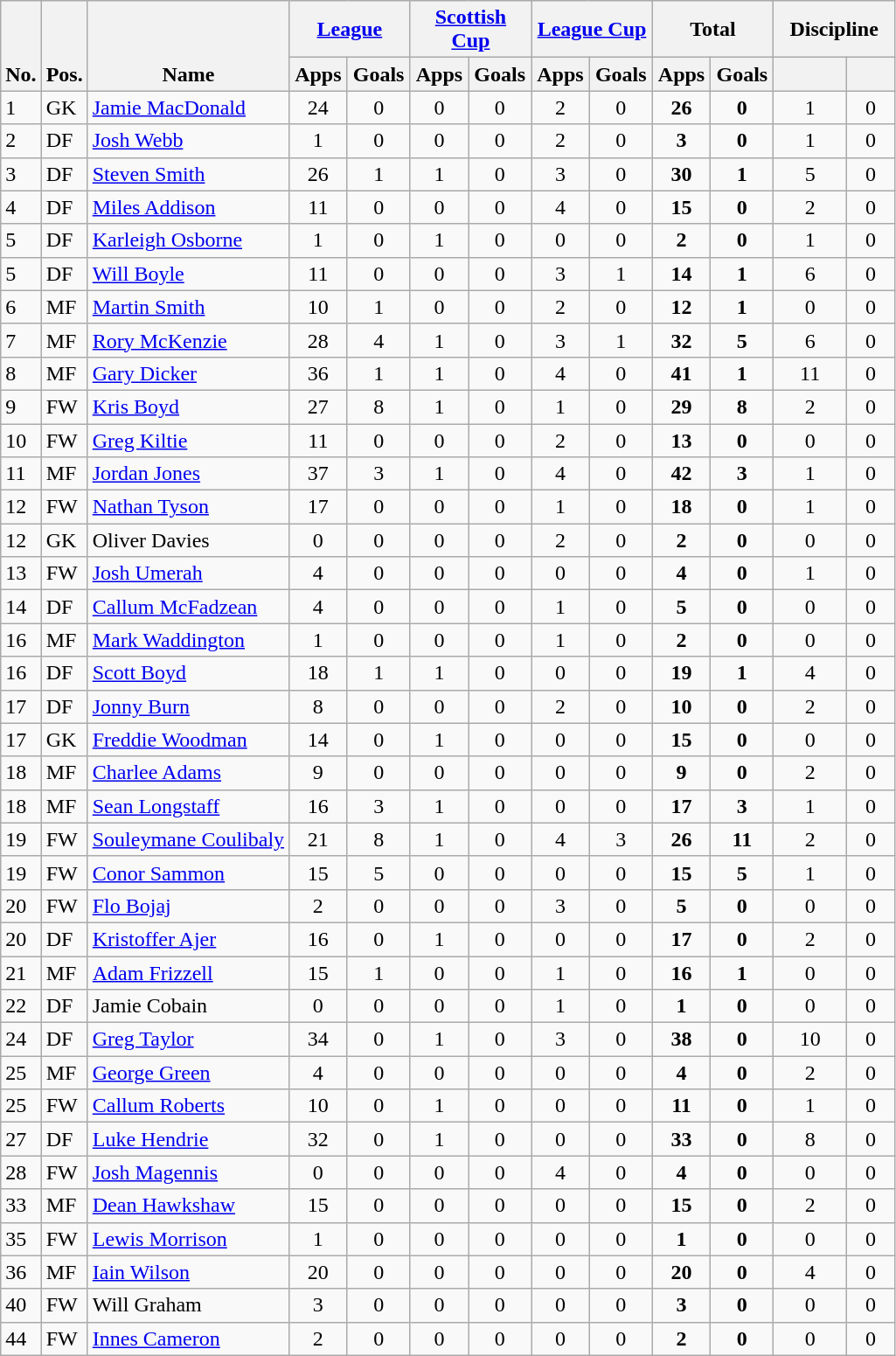<table class="wikitable" style="text-align:center">
<tr>
<th rowspan="2" valign="bottom">No.</th>
<th rowspan="2" valign="bottom">Pos.</th>
<th rowspan="2" valign="bottom">Name</th>
<th colspan="2" width="85"><a href='#'>League</a></th>
<th colspan="2" width="85"><a href='#'>Scottish Cup</a></th>
<th colspan="2" width="85"><a href='#'>League Cup</a></th>
<th colspan="2" width="85">Total</th>
<th colspan="2" width="85">Discipline</th>
</tr>
<tr>
<th>Apps</th>
<th>Goals</th>
<th>Apps</th>
<th>Goals</th>
<th>Apps</th>
<th>Goals</th>
<th>Apps</th>
<th>Goals</th>
<th></th>
<th></th>
</tr>
<tr>
<td align="left">1</td>
<td align="left">GK</td>
<td align="left"> <a href='#'>Jamie MacDonald</a></td>
<td>24</td>
<td>0</td>
<td>0</td>
<td>0</td>
<td>2</td>
<td>0</td>
<td><strong>26</strong></td>
<td><strong>0</strong></td>
<td>1</td>
<td>0</td>
</tr>
<tr>
<td align="left">2</td>
<td align="left">DF</td>
<td align="left"> <a href='#'>Josh Webb</a></td>
<td>1</td>
<td>0</td>
<td>0</td>
<td>0</td>
<td>2</td>
<td>0</td>
<td><strong>3</strong></td>
<td><strong>0</strong></td>
<td>1</td>
<td>0</td>
</tr>
<tr>
<td align="left">3</td>
<td align="left">DF</td>
<td align="left"> <a href='#'>Steven Smith</a></td>
<td>26</td>
<td>1</td>
<td>1</td>
<td>0</td>
<td>3</td>
<td>0</td>
<td><strong>30</strong></td>
<td><strong>1</strong></td>
<td>5</td>
<td>0</td>
</tr>
<tr>
<td align="left">4</td>
<td align="left">DF</td>
<td align="left"> <a href='#'>Miles Addison</a></td>
<td>11</td>
<td>0</td>
<td>0</td>
<td>0</td>
<td>4</td>
<td>0</td>
<td><strong>15</strong></td>
<td><strong>0</strong></td>
<td>2</td>
<td>0</td>
</tr>
<tr>
<td align="left">5</td>
<td align="left">DF</td>
<td align="left"> <a href='#'>Karleigh Osborne</a></td>
<td>1</td>
<td>0</td>
<td>1</td>
<td>0</td>
<td>0</td>
<td>0</td>
<td><strong>2</strong></td>
<td><strong>0</strong></td>
<td>1</td>
<td>0</td>
</tr>
<tr>
<td align="left">5</td>
<td align="left">DF</td>
<td align="left"> <a href='#'>Will Boyle</a></td>
<td>11</td>
<td>0</td>
<td>0</td>
<td>0</td>
<td>3</td>
<td>1</td>
<td><strong>14</strong></td>
<td><strong>1</strong></td>
<td>6</td>
<td>0</td>
</tr>
<tr>
<td align="left">6</td>
<td align="left">MF</td>
<td align="left"> <a href='#'>Martin Smith</a></td>
<td>10</td>
<td>1</td>
<td>0</td>
<td>0</td>
<td>2</td>
<td>0</td>
<td><strong>12</strong></td>
<td><strong>1</strong></td>
<td>0</td>
<td>0</td>
</tr>
<tr>
<td align="left">7</td>
<td align="left">MF</td>
<td align="left"> <a href='#'>Rory McKenzie</a></td>
<td>28</td>
<td>4</td>
<td>1</td>
<td>0</td>
<td>3</td>
<td>1</td>
<td><strong>32</strong></td>
<td><strong>5</strong></td>
<td>6</td>
<td>0</td>
</tr>
<tr>
<td align="left">8</td>
<td align="left">MF</td>
<td align="left"> <a href='#'>Gary Dicker</a></td>
<td>36</td>
<td>1</td>
<td>1</td>
<td>0</td>
<td>4</td>
<td>0</td>
<td><strong>41</strong></td>
<td><strong>1</strong></td>
<td>11</td>
<td>0</td>
</tr>
<tr>
<td align="left">9</td>
<td align="left">FW</td>
<td align="left"> <a href='#'>Kris Boyd</a></td>
<td>27</td>
<td>8</td>
<td>1</td>
<td>0</td>
<td>1</td>
<td>0</td>
<td><strong>29</strong></td>
<td><strong>8</strong></td>
<td>2</td>
<td>0</td>
</tr>
<tr>
<td align="left">10</td>
<td align="left">FW</td>
<td align="left"> <a href='#'>Greg Kiltie</a></td>
<td>11</td>
<td>0</td>
<td>0</td>
<td>0</td>
<td>2</td>
<td>0</td>
<td><strong>13</strong></td>
<td><strong>0</strong></td>
<td>0</td>
<td>0</td>
</tr>
<tr>
<td align="left">11</td>
<td align="left">MF</td>
<td align="left"> <a href='#'>Jordan Jones</a></td>
<td>37</td>
<td>3</td>
<td>1</td>
<td>0</td>
<td>4</td>
<td>0</td>
<td><strong>42</strong></td>
<td><strong>3</strong></td>
<td>1</td>
<td>0</td>
</tr>
<tr>
<td align="left">12</td>
<td align="left">FW</td>
<td align="left"> <a href='#'>Nathan Tyson</a></td>
<td>17</td>
<td>0</td>
<td>0</td>
<td>0</td>
<td>1</td>
<td>0</td>
<td><strong>18</strong></td>
<td><strong>0</strong></td>
<td>1</td>
<td>0</td>
</tr>
<tr>
<td align="left">12</td>
<td align="left">GK</td>
<td align="left"> Oliver Davies</td>
<td>0</td>
<td>0</td>
<td>0</td>
<td>0</td>
<td>2</td>
<td>0</td>
<td><strong>2</strong></td>
<td><strong>0</strong></td>
<td>0</td>
<td>0</td>
</tr>
<tr>
<td align="left">13</td>
<td align="left">FW</td>
<td align="left"> <a href='#'>Josh Umerah</a></td>
<td>4</td>
<td>0</td>
<td>0</td>
<td>0</td>
<td>0</td>
<td>0</td>
<td><strong>4</strong></td>
<td><strong>0</strong></td>
<td>1</td>
<td>0</td>
</tr>
<tr>
<td align="left">14</td>
<td align="left">DF</td>
<td align="left"> <a href='#'>Callum McFadzean</a></td>
<td>4</td>
<td>0</td>
<td>0</td>
<td>0</td>
<td>1</td>
<td>0</td>
<td><strong>5</strong></td>
<td><strong>0</strong></td>
<td>0</td>
<td>0</td>
</tr>
<tr>
<td align="left">16</td>
<td align="left">MF</td>
<td align="left"> <a href='#'>Mark Waddington</a></td>
<td>1</td>
<td>0</td>
<td>0</td>
<td>0</td>
<td>1</td>
<td>0</td>
<td><strong>2</strong></td>
<td><strong>0</strong></td>
<td>0</td>
<td>0</td>
</tr>
<tr>
<td align="left">16</td>
<td align="left">DF</td>
<td align="left"> <a href='#'>Scott Boyd</a></td>
<td>18</td>
<td>1</td>
<td>1</td>
<td>0</td>
<td>0</td>
<td>0</td>
<td><strong>19</strong></td>
<td><strong>1</strong></td>
<td>4</td>
<td>0</td>
</tr>
<tr>
<td align="left">17</td>
<td align="left">DF</td>
<td align="left"> <a href='#'>Jonny Burn</a></td>
<td>8</td>
<td>0</td>
<td>0</td>
<td>0</td>
<td>2</td>
<td>0</td>
<td><strong>10</strong></td>
<td><strong>0</strong></td>
<td>2</td>
<td>0</td>
</tr>
<tr>
<td align="left">17</td>
<td align="left">GK</td>
<td align="left"> <a href='#'>Freddie Woodman</a></td>
<td>14</td>
<td>0</td>
<td>1</td>
<td>0</td>
<td>0</td>
<td>0</td>
<td><strong>15</strong></td>
<td><strong>0</strong></td>
<td>0</td>
<td>0</td>
</tr>
<tr>
<td align="left">18</td>
<td align="left">MF</td>
<td align="left"> <a href='#'>Charlee Adams</a></td>
<td>9</td>
<td>0</td>
<td>0</td>
<td>0</td>
<td>0</td>
<td>0</td>
<td><strong>9</strong></td>
<td><strong>0</strong></td>
<td>2</td>
<td>0</td>
</tr>
<tr>
<td align="left">18</td>
<td align="left">MF</td>
<td align="left"> <a href='#'>Sean Longstaff</a></td>
<td>16</td>
<td>3</td>
<td>1</td>
<td>0</td>
<td>0</td>
<td>0</td>
<td><strong>17</strong></td>
<td><strong>3</strong></td>
<td>1</td>
<td>0</td>
</tr>
<tr>
<td align="left">19</td>
<td align="left">FW</td>
<td align="left"> <a href='#'>Souleymane Coulibaly</a></td>
<td>21</td>
<td>8</td>
<td>1</td>
<td>0</td>
<td>4</td>
<td>3</td>
<td><strong>26</strong></td>
<td><strong>11</strong></td>
<td>2</td>
<td>0</td>
</tr>
<tr>
<td align="left">19</td>
<td align="left">FW</td>
<td align="left"> <a href='#'>Conor Sammon</a></td>
<td>15</td>
<td>5</td>
<td>0</td>
<td>0</td>
<td>0</td>
<td>0</td>
<td><strong>15</strong></td>
<td><strong>5</strong></td>
<td>1</td>
<td>0</td>
</tr>
<tr>
<td align="left">20</td>
<td align="left">FW</td>
<td align="left"> <a href='#'>Flo Bojaj</a></td>
<td>2</td>
<td>0</td>
<td>0</td>
<td>0</td>
<td>3</td>
<td>0</td>
<td><strong>5</strong></td>
<td><strong>0</strong></td>
<td>0</td>
<td>0</td>
</tr>
<tr>
<td align="left">20</td>
<td align="left">DF</td>
<td align="left"> <a href='#'>Kristoffer Ajer</a></td>
<td>16</td>
<td>0</td>
<td>1</td>
<td>0</td>
<td>0</td>
<td>0</td>
<td><strong>17</strong></td>
<td><strong>0</strong></td>
<td>2</td>
<td>0</td>
</tr>
<tr>
<td align="left">21</td>
<td align="left">MF</td>
<td align="left"> <a href='#'>Adam Frizzell</a></td>
<td>15</td>
<td>1</td>
<td>0</td>
<td>0</td>
<td>1</td>
<td>0</td>
<td><strong>16</strong></td>
<td><strong>1</strong></td>
<td>0</td>
<td>0</td>
</tr>
<tr>
<td align="left">22</td>
<td align="left">DF</td>
<td align="left"> Jamie Cobain</td>
<td>0</td>
<td>0</td>
<td>0</td>
<td>0</td>
<td>1</td>
<td>0</td>
<td><strong>1</strong></td>
<td><strong>0</strong></td>
<td>0</td>
<td>0</td>
</tr>
<tr>
<td align="left">24</td>
<td align="left">DF</td>
<td align="left"> <a href='#'>Greg Taylor</a></td>
<td>34</td>
<td>0</td>
<td>1</td>
<td>0</td>
<td>3</td>
<td>0</td>
<td><strong>38</strong></td>
<td><strong>0</strong></td>
<td>10</td>
<td>0</td>
</tr>
<tr>
<td align="left">25</td>
<td align="left">MF</td>
<td align="left"> <a href='#'>George Green</a></td>
<td>4</td>
<td>0</td>
<td>0</td>
<td>0</td>
<td>0</td>
<td>0</td>
<td><strong>4</strong></td>
<td><strong>0</strong></td>
<td>2</td>
<td>0</td>
</tr>
<tr>
<td align="left">25</td>
<td align="left">FW</td>
<td align="left"> <a href='#'>Callum Roberts</a></td>
<td>10</td>
<td>0</td>
<td>1</td>
<td>0</td>
<td>0</td>
<td>0</td>
<td><strong>11</strong></td>
<td><strong>0</strong></td>
<td>1</td>
<td>0</td>
</tr>
<tr>
<td align="left">27</td>
<td align="left">DF</td>
<td align="left"> <a href='#'>Luke Hendrie</a></td>
<td>32</td>
<td>0</td>
<td>1</td>
<td>0</td>
<td>0</td>
<td>0</td>
<td><strong>33</strong></td>
<td><strong>0</strong></td>
<td>8</td>
<td>0</td>
</tr>
<tr>
<td align="left">28</td>
<td align="left">FW</td>
<td align="left"> <a href='#'>Josh Magennis</a></td>
<td>0</td>
<td>0</td>
<td>0</td>
<td>0</td>
<td>4</td>
<td>0</td>
<td><strong>4</strong></td>
<td><strong>0</strong></td>
<td>0</td>
<td>0</td>
</tr>
<tr>
<td align="left">33</td>
<td align="left">MF</td>
<td align="left"> <a href='#'>Dean Hawkshaw</a></td>
<td>15</td>
<td>0</td>
<td>0</td>
<td>0</td>
<td>0</td>
<td>0</td>
<td><strong>15</strong></td>
<td><strong>0</strong></td>
<td>2</td>
<td>0</td>
</tr>
<tr>
<td align="left">35</td>
<td align="left">FW</td>
<td align="left"> <a href='#'>Lewis Morrison</a></td>
<td>1</td>
<td>0</td>
<td>0</td>
<td>0</td>
<td>0</td>
<td>0</td>
<td><strong>1</strong></td>
<td><strong>0</strong></td>
<td>0</td>
<td>0</td>
</tr>
<tr>
<td align="left">36</td>
<td align="left">MF</td>
<td align="left"> <a href='#'>Iain Wilson</a></td>
<td>20</td>
<td>0</td>
<td>0</td>
<td>0</td>
<td>0</td>
<td>0</td>
<td><strong>20</strong></td>
<td><strong>0</strong></td>
<td>4</td>
<td>0</td>
</tr>
<tr>
<td align="left">40</td>
<td align="left">FW</td>
<td align="left"> Will Graham</td>
<td>3</td>
<td>0</td>
<td>0</td>
<td>0</td>
<td>0</td>
<td>0</td>
<td><strong>3</strong></td>
<td><strong>0</strong></td>
<td>0</td>
<td>0</td>
</tr>
<tr>
<td align="left">44</td>
<td align="left">FW</td>
<td align="left"> <a href='#'>Innes Cameron</a></td>
<td>2</td>
<td>0</td>
<td>0</td>
<td>0</td>
<td>0</td>
<td>0</td>
<td><strong>2</strong></td>
<td><strong>0</strong></td>
<td>0</td>
<td>0</td>
</tr>
</table>
